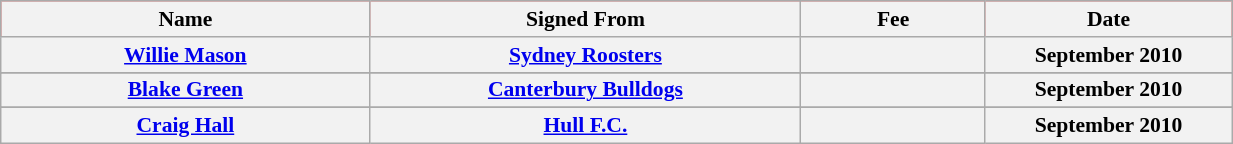<table class="wikitable" width="65%" style="font-size:90%">
<tr bgcolor=#FF0000>
<th width=30%>Name</th>
<th width=35%>Signed From</th>
<th width=15%>Fee</th>
<th width=25%>Date</th>
</tr>
<tr bgcolor=#FFFFFF>
<th width=30%><a href='#'>Willie Mason</a></th>
<th width=35%><a href='#'>Sydney Roosters</a></th>
<th width=15%></th>
<th width=25%>September 2010</th>
</tr>
<tr>
</tr>
<tr bgcolor=#FFFFFF>
<th width=30%><a href='#'>Blake Green</a></th>
<th width=35%><a href='#'>Canterbury Bulldogs</a></th>
<th width=15%></th>
<th width=25%>September 2010</th>
</tr>
<tr>
</tr>
<tr bgcolor=#FFFFFF>
<th width=30%><a href='#'>Craig Hall</a></th>
<th width=35%><a href='#'>Hull F.C.</a></th>
<th width=15%></th>
<th width=25%>September 2010</th>
</tr>
</table>
